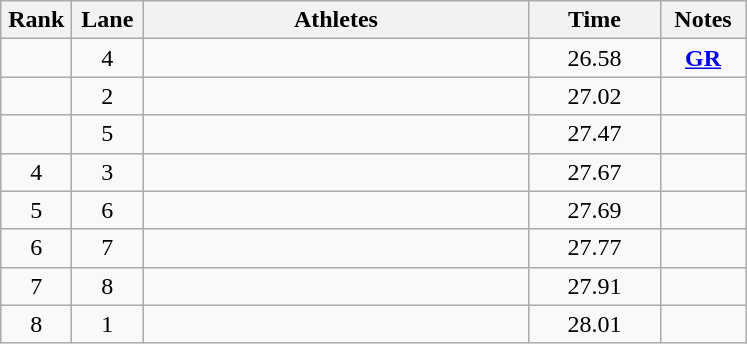<table class="wikitable sortable" style="text-align:center;">
<tr>
<th width=40>Rank</th>
<th width=40>Lane</th>
<th width=250>Athletes</th>
<th width=80>Time</th>
<th width=50>Notes</th>
</tr>
<tr>
<td></td>
<td>4</td>
<td align=left></td>
<td>26.58</td>
<td><strong><a href='#'>GR</a></strong></td>
</tr>
<tr>
<td></td>
<td>2</td>
<td align=left></td>
<td>27.02</td>
<td></td>
</tr>
<tr>
<td></td>
<td>5</td>
<td align=left></td>
<td>27.47</td>
<td></td>
</tr>
<tr>
<td>4</td>
<td>3</td>
<td align=left></td>
<td>27.67</td>
<td></td>
</tr>
<tr>
<td>5</td>
<td>6</td>
<td align=left></td>
<td>27.69</td>
<td></td>
</tr>
<tr>
<td>6</td>
<td>7</td>
<td align=left></td>
<td>27.77</td>
<td></td>
</tr>
<tr>
<td>7</td>
<td>8</td>
<td align=left></td>
<td>27.91</td>
<td></td>
</tr>
<tr>
<td>8</td>
<td>1</td>
<td align=left></td>
<td>28.01</td>
<td></td>
</tr>
</table>
